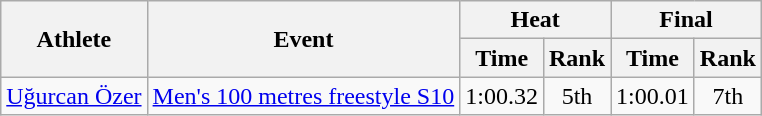<table class=wikitable>
<tr>
<th rowspan="2">Athlete</th>
<th rowspan="2">Event</th>
<th colspan="2">Heat</th>
<th colspan="2">Final</th>
</tr>
<tr>
<th>Time</th>
<th>Rank</th>
<th>Time</th>
<th>Rank</th>
</tr>
<tr align=center>
<td align=left><a href='#'>Uğurcan Özer</a></td>
<td align=left><a href='#'>Men's 100 metres freestyle S10</a></td>
<td>1:00.32</td>
<td>5th</td>
<td>1:00.01</td>
<td>7th</td>
</tr>
</table>
